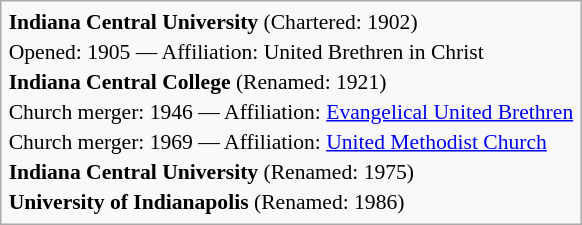<table class="infobox" cellpadding="1" cellspacing="1" style="font-size: 90%;">
<tr>
<td> <strong>Indiana Central University</strong> (Chartered: 1902)</td>
</tr>
<tr>
<td> Opened: 1905 — Affiliation: United Brethren in Christ</td>
</tr>
<tr>
<td> <strong>Indiana Central College</strong> (Renamed: 1921)</td>
</tr>
<tr>
<td> Church merger: 1946 — Affiliation: <a href='#'>Evangelical United Brethren</a></td>
</tr>
<tr>
<td> Church merger: 1969 — Affiliation: <a href='#'>United Methodist Church</a></td>
</tr>
<tr>
<td> <strong>Indiana Central University</strong> (Renamed: 1975)</td>
</tr>
<tr>
<td> <strong>University of Indianapolis</strong> (Renamed: 1986)</td>
</tr>
<tr>
</tr>
</table>
